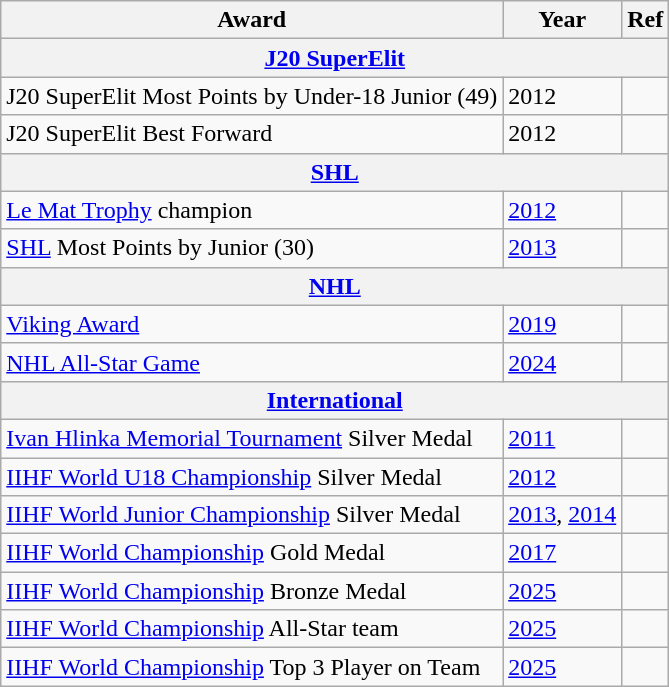<table class="wikitable">
<tr>
<th>Award</th>
<th>Year</th>
<th>Ref</th>
</tr>
<tr>
<th colspan="3"><a href='#'>J20 SuperElit</a></th>
</tr>
<tr>
<td>J20 SuperElit Most Points by Under-18 Junior (49)</td>
<td>2012</td>
<td></td>
</tr>
<tr>
<td>J20 SuperElit Best Forward</td>
<td>2012</td>
<td></td>
</tr>
<tr>
<th colspan="3"><a href='#'>SHL</a></th>
</tr>
<tr>
<td><a href='#'>Le Mat Trophy</a> champion</td>
<td><a href='#'>2012</a></td>
<td></td>
</tr>
<tr>
<td><a href='#'>SHL</a> Most Points by Junior (30)</td>
<td><a href='#'>2013</a></td>
<td></td>
</tr>
<tr>
<th colspan="3"><a href='#'>NHL</a></th>
</tr>
<tr>
<td><a href='#'>Viking Award</a></td>
<td><a href='#'>2019</a></td>
<td></td>
</tr>
<tr>
<td><a href='#'>NHL All-Star Game</a></td>
<td><a href='#'>2024</a></td>
<td></td>
</tr>
<tr>
<th colspan="3"><a href='#'>International</a></th>
</tr>
<tr>
<td><a href='#'>Ivan Hlinka Memorial Tournament</a> Silver Medal</td>
<td><a href='#'>2011</a></td>
<td></td>
</tr>
<tr>
<td><a href='#'>IIHF World U18 Championship</a> Silver Medal</td>
<td><a href='#'>2012</a></td>
<td></td>
</tr>
<tr>
<td><a href='#'>IIHF World Junior Championship</a> Silver Medal</td>
<td><a href='#'>2013</a>, <a href='#'>2014</a></td>
<td></td>
</tr>
<tr>
<td><a href='#'>IIHF World Championship</a> Gold Medal</td>
<td><a href='#'>2017</a></td>
<td></td>
</tr>
<tr>
<td><a href='#'>IIHF World Championship</a> Bronze Medal</td>
<td><a href='#'>2025</a></td>
<td></td>
</tr>
<tr>
<td><a href='#'>IIHF World Championship</a> All-Star team</td>
<td><a href='#'>2025</a></td>
<td></td>
</tr>
<tr>
<td><a href='#'>IIHF World Championship</a> Top 3 Player on Team</td>
<td><a href='#'>2025</a></td>
<td></td>
</tr>
</table>
